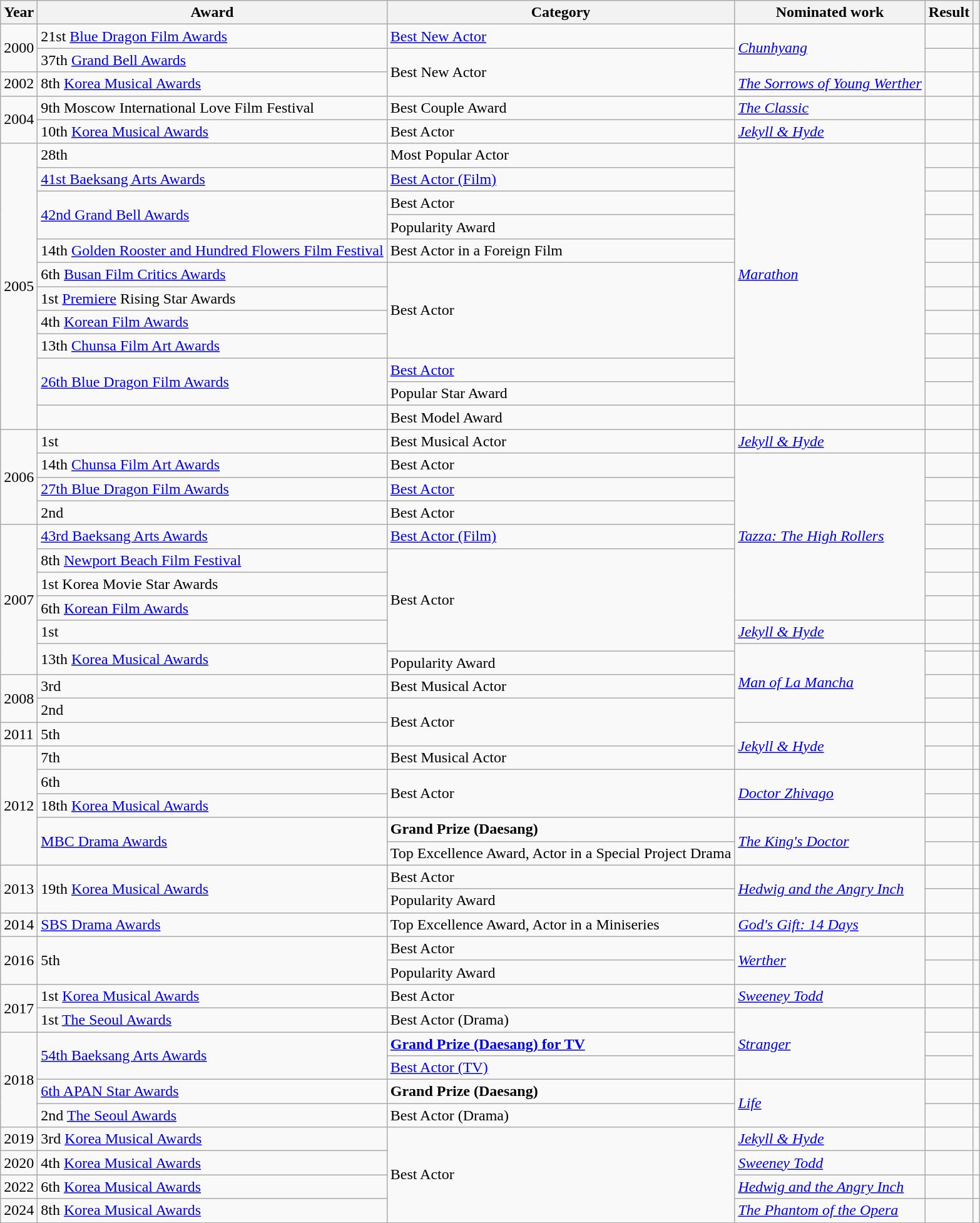<table class="wikitable sortable">
<tr>
<th scope="col">Year</th>
<th>Award</th>
<th scope="col">Category</th>
<th>Nominated work</th>
<th scope="col">Result</th>
<th scope="col" class="unsortable"></th>
</tr>
<tr>
<td rowspan="2">2000</td>
<td>21st <a href='#'>Blue Dragon Film Awards</a></td>
<td><a href='#'>Best New Actor</a></td>
<td rowspan="2"><em><a href='#'>Chunhyang</a></em></td>
<td></td>
<td></td>
</tr>
<tr>
<td>37th <a href='#'>Grand Bell Awards</a></td>
<td rowspan="2">Best New Actor</td>
<td></td>
<td></td>
</tr>
<tr>
<td>2002</td>
<td>8th <a href='#'>Korea Musical Awards</a></td>
<td><em><a href='#'>The Sorrows of Young Werther</a></em></td>
<td></td>
<td></td>
</tr>
<tr>
<td rowspan="2">2004</td>
<td>9th Moscow International Love Film Festival</td>
<td>Best Couple Award </td>
<td><em><a href='#'>The Classic</a></em></td>
<td></td>
<td></td>
</tr>
<tr>
<td>10th <a href='#'>Korea Musical Awards</a></td>
<td>Best Actor</td>
<td><em><a href='#'>Jekyll & Hyde</a></em></td>
<td></td>
<td></td>
</tr>
<tr>
<td rowspan="12">2005</td>
<td>28th </td>
<td>Most Popular Actor</td>
<td rowspan="11"><em><a href='#'>Marathon</a></em></td>
<td></td>
<td></td>
</tr>
<tr>
<td><a href='#'>41st Baeksang Arts Awards</a></td>
<td><a href='#'>Best Actor (Film)</a></td>
<td></td>
<td></td>
</tr>
<tr>
<td rowspan="2"><a href='#'>42nd Grand Bell Awards</a></td>
<td>Best Actor</td>
<td></td>
<td rowspan="2"></td>
</tr>
<tr>
<td>Popularity Award</td>
<td></td>
</tr>
<tr>
<td>14th <a href='#'>Golden Rooster and Hundred Flowers Film Festival</a></td>
<td>Best Actor in a Foreign Film</td>
<td></td>
<td></td>
</tr>
<tr>
<td>6th <a href='#'>Busan Film Critics Awards</a></td>
<td rowspan="4">Best Actor</td>
<td></td>
<td></td>
</tr>
<tr>
<td>1st <a href='#'>Premiere</a> Rising Star Awards</td>
<td></td>
<td></td>
</tr>
<tr>
<td>4th <a href='#'>Korean Film Awards</a></td>
<td></td>
<td></td>
</tr>
<tr>
<td>13th <a href='#'>Chunsa Film Art Awards</a></td>
<td></td>
<td></td>
</tr>
<tr>
<td rowspan="2"><a href='#'>26th Blue Dragon Film Awards</a></td>
<td><a href='#'>Best Actor</a></td>
<td></td>
<td rowspan="2"></td>
</tr>
<tr>
<td>Popular Star Award</td>
<td></td>
</tr>
<tr>
<td></td>
<td>Best Model Award</td>
<td></td>
<td></td>
<td></td>
</tr>
<tr>
<td rowspan="4">2006</td>
<td>1st </td>
<td>Best Musical Actor</td>
<td><em><a href='#'>Jekyll & Hyde</a></em></td>
<td></td>
<td></td>
</tr>
<tr>
<td>14th <a href='#'>Chunsa Film Art Awards</a></td>
<td>Best Actor</td>
<td rowspan="7"><em><a href='#'>Tazza: The High Rollers</a></em></td>
<td></td>
<td></td>
</tr>
<tr>
<td><a href='#'>27th Blue Dragon Film Awards</a></td>
<td><a href='#'>Best Actor</a></td>
<td></td>
<td></td>
</tr>
<tr>
<td>2nd </td>
<td>Best Actor</td>
<td></td>
<td></td>
</tr>
<tr>
<td rowspan="7">2007</td>
<td><a href='#'>43rd Baeksang Arts Awards</a></td>
<td><a href='#'>Best Actor (Film)</a></td>
<td></td>
<td></td>
</tr>
<tr>
<td>8th <a href='#'>Newport Beach Film Festival</a></td>
<td rowspan="5">Best Actor</td>
<td></td>
<td></td>
</tr>
<tr>
<td>1st Korea Movie Star Awards</td>
<td></td>
<td></td>
</tr>
<tr>
<td>6th <a href='#'>Korean Film Awards</a></td>
<td></td>
<td></td>
</tr>
<tr>
<td>1st </td>
<td><em><a href='#'>Jekyll & Hyde</a></em></td>
<td></td>
<td></td>
</tr>
<tr>
<td rowspan="2">13th <a href='#'>Korea Musical Awards</a></td>
<td rowspan="4"><em><a href='#'>Man of La Mancha</a></em></td>
<td></td>
<td></td>
</tr>
<tr>
<td>Popularity Award</td>
<td></td>
<td></td>
</tr>
<tr>
<td rowspan="2">2008</td>
<td>3rd </td>
<td>Best Musical Actor</td>
<td></td>
<td></td>
</tr>
<tr>
<td>2nd </td>
<td rowspan="2">Best Actor</td>
<td></td>
<td></td>
</tr>
<tr>
<td>2011</td>
<td>5th </td>
<td rowspan="2"><em><a href='#'>Jekyll & Hyde</a></em></td>
<td></td>
<td></td>
</tr>
<tr>
<td rowspan="5">2012</td>
<td>7th </td>
<td>Best Musical Actor</td>
<td></td>
<td></td>
</tr>
<tr>
<td>6th </td>
<td rowspan="2">Best Actor</td>
<td rowspan="2"><em><a href='#'>Doctor Zhivago</a></em></td>
<td></td>
<td></td>
</tr>
<tr>
<td>18th <a href='#'>Korea Musical Awards</a></td>
<td></td>
<td></td>
</tr>
<tr>
<td rowspan="2"><a href='#'>MBC Drama Awards</a></td>
<td><strong>Grand Prize (Daesang)</strong></td>
<td rowspan="2"><em><a href='#'>The King's Doctor</a></em></td>
<td></td>
<td></td>
</tr>
<tr>
<td>Top Excellence Award, Actor in a Special Project Drama</td>
<td></td>
<td></td>
</tr>
<tr>
<td rowspan="2">2013</td>
<td rowspan="2">19th <a href='#'>Korea Musical Awards</a></td>
<td>Best Actor</td>
<td rowspan="2"><em><a href='#'>Hedwig and the Angry Inch</a></em></td>
<td></td>
<td></td>
</tr>
<tr>
<td>Popularity Award</td>
<td></td>
<td></td>
</tr>
<tr>
<td>2014</td>
<td><a href='#'>SBS Drama Awards</a></td>
<td>Top Excellence Award, Actor in a Miniseries</td>
<td><em><a href='#'>God's Gift: 14 Days</a></em></td>
<td></td>
<td></td>
</tr>
<tr>
<td rowspan="2">2016</td>
<td rowspan="2">5th </td>
<td>Best Actor</td>
<td rowspan="2"><em><a href='#'>Werther</a></em></td>
<td></td>
<td></td>
</tr>
<tr>
<td>Popularity Award</td>
<td></td>
<td></td>
</tr>
<tr>
<td rowspan="2">2017</td>
<td>1st <a href='#'>Korea Musical Awards</a></td>
<td>Best Actor</td>
<td><em><a href='#'>Sweeney Todd</a></em></td>
<td></td>
<td></td>
</tr>
<tr>
<td>1st <a href='#'>The Seoul Awards</a></td>
<td>Best Actor (Drama)</td>
<td rowspan="3"><em><a href='#'>Stranger</a></em></td>
<td></td>
<td></td>
</tr>
<tr>
<td rowspan="4">2018</td>
<td rowspan="2"><a href='#'>54th Baeksang Arts Awards</a></td>
<td><a href='#'><strong>Grand Prize (Daesang) for TV</strong></a></td>
<td></td>
<td rowspan="2"></td>
</tr>
<tr>
<td><a href='#'>Best Actor (TV)</a></td>
<td></td>
</tr>
<tr>
<td><a href='#'>6th APAN Star Awards</a></td>
<td><strong>Grand Prize (Daesang)</strong></td>
<td rowspan="2"><em><a href='#'>Life</a></em></td>
<td></td>
<td></td>
</tr>
<tr>
<td>2nd <a href='#'>The Seoul Awards</a></td>
<td>Best Actor (Drama)</td>
<td></td>
<td></td>
</tr>
<tr>
<td>2019</td>
<td>3rd <a href='#'>Korea Musical Awards</a></td>
<td rowspan="4">Best Actor</td>
<td><em><a href='#'>Jekyll & Hyde</a></em></td>
<td></td>
<td></td>
</tr>
<tr>
<td>2020</td>
<td>4th <a href='#'>Korea Musical Awards</a></td>
<td><em><a href='#'>Sweeney Todd</a></em></td>
<td></td>
<td></td>
</tr>
<tr>
<td>2022</td>
<td>6th <a href='#'>Korea Musical Awards</a></td>
<td><em><a href='#'>Hedwig and the Angry Inch</a></em></td>
<td></td>
<td></td>
</tr>
<tr>
<td>2024</td>
<td>8th <a href='#'>Korea Musical Awards</a></td>
<td><em><a href='#'>The Phantom of the Opera</a></em></td>
<td></td>
<td></td>
</tr>
</table>
